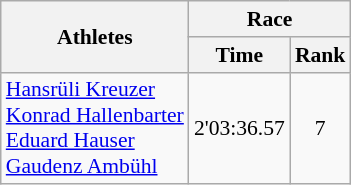<table class="wikitable" border="1" style="font-size:90%">
<tr>
<th rowspan=2>Athletes</th>
<th colspan=2>Race</th>
</tr>
<tr>
<th>Time</th>
<th>Rank</th>
</tr>
<tr>
<td><a href='#'>Hansrüli Kreuzer</a><br><a href='#'>Konrad Hallenbarter</a><br><a href='#'>Eduard Hauser</a><br><a href='#'>Gaudenz Ambühl</a></td>
<td align=center>2'03:36.57</td>
<td align=center>7</td>
</tr>
</table>
